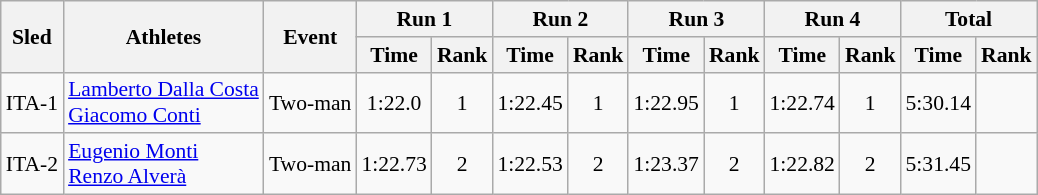<table class="wikitable" border="1" style="font-size:90%">
<tr>
<th rowspan="2">Sled</th>
<th rowspan="2">Athletes</th>
<th rowspan="2">Event</th>
<th colspan="2">Run 1</th>
<th colspan="2">Run 2</th>
<th colspan="2">Run 3</th>
<th colspan="2">Run 4</th>
<th colspan="2">Total</th>
</tr>
<tr>
<th>Time</th>
<th>Rank</th>
<th>Time</th>
<th>Rank</th>
<th>Time</th>
<th>Rank</th>
<th>Time</th>
<th>Rank</th>
<th>Time</th>
<th>Rank</th>
</tr>
<tr>
<td align="center">ITA-1</td>
<td><a href='#'>Lamberto Dalla Costa</a><br><a href='#'>Giacomo Conti</a></td>
<td>Two-man</td>
<td align="center">1:22.0</td>
<td align="center">1</td>
<td align="center">1:22.45</td>
<td align="center">1</td>
<td align="center">1:22.95</td>
<td align="center">1</td>
<td align="center">1:22.74</td>
<td align="center">1</td>
<td align="center">5:30.14</td>
<td align="center"></td>
</tr>
<tr>
<td align="center">ITA-2</td>
<td><a href='#'>Eugenio Monti</a><br><a href='#'>Renzo Alverà</a></td>
<td>Two-man</td>
<td align="center">1:22.73</td>
<td align="center">2</td>
<td align="center">1:22.53</td>
<td align="center">2</td>
<td align="center">1:23.37</td>
<td align="center">2</td>
<td align="center">1:22.82</td>
<td align="center">2</td>
<td align="center">5:31.45</td>
<td align="center"></td>
</tr>
</table>
